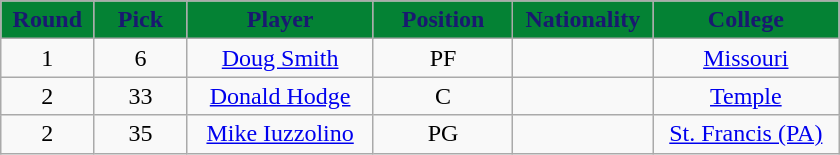<table class="wikitable sortable sortable">
<tr>
<th style="background:#048234; color:#191970; width:10%;">Round</th>
<th style="background:#048234; color:#191970; width:10%;">Pick</th>
<th style="background:#048234; color:#191970; width:20%;">Player</th>
<th style="background:#048234; color:#191970; width:15%;">Position</th>
<th style="background:#048234; color:#191970; width:15%;">Nationality</th>
<th style="background:#048234; color:#191970; width:20%;">College</th>
</tr>
<tr style="text-align: center">
<td>1</td>
<td>6</td>
<td><a href='#'>Doug Smith</a></td>
<td>PF</td>
<td></td>
<td><a href='#'>Missouri</a></td>
</tr>
<tr style="text-align: center">
<td>2</td>
<td>33</td>
<td><a href='#'>Donald Hodge</a></td>
<td>C</td>
<td></td>
<td><a href='#'>Temple</a></td>
</tr>
<tr style="text-align: center">
<td>2</td>
<td>35</td>
<td><a href='#'>Mike Iuzzolino</a></td>
<td>PG</td>
<td></td>
<td><a href='#'>St. Francis (PA)</a></td>
</tr>
</table>
